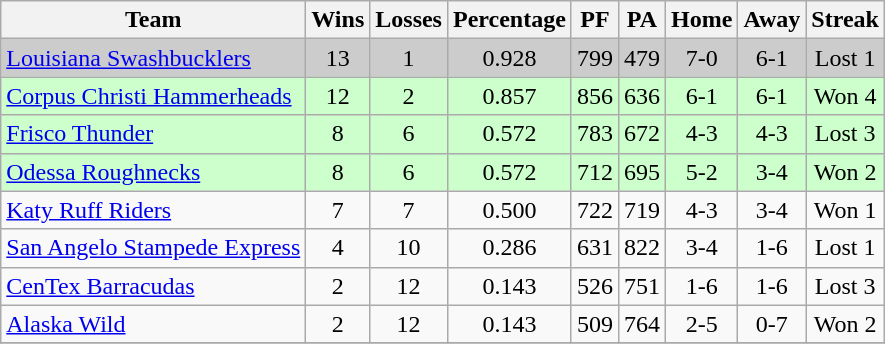<table class="wikitable">
<tr>
<th>Team</th>
<th>Wins</th>
<th>Losses</th>
<th>Percentage</th>
<th>PF</th>
<th>PA</th>
<th>Home</th>
<th>Away</th>
<th>Streak</th>
</tr>
<tr bgcolor=#cccccc>
<td><a href='#'>Louisiana Swashbucklers</a></td>
<td style="text-align: center">13</td>
<td style="text-align: center">1</td>
<td style="text-align: center">0.928</td>
<td>799</td>
<td>479</td>
<td style="text-align: center">7-0</td>
<td style="text-align: center">6-1</td>
<td style="text-align: center">Lost 1</td>
</tr>
<tr bgcolor=#ccffcc>
<td><a href='#'>Corpus Christi Hammerheads</a></td>
<td style="text-align: center">12</td>
<td style="text-align: center">2</td>
<td style="text-align: center">0.857</td>
<td>856</td>
<td>636</td>
<td style="text-align: center">6-1</td>
<td style="text-align: center">6-1</td>
<td style="text-align: center">Won 4</td>
</tr>
<tr bgcolor=#ccffcc>
<td><a href='#'>Frisco Thunder</a></td>
<td style="text-align: center">8</td>
<td style="text-align: center">6</td>
<td style="text-align: center">0.572</td>
<td>783</td>
<td>672</td>
<td style="text-align: center">4-3</td>
<td style="text-align: center">4-3</td>
<td style="text-align: center">Lost 3</td>
</tr>
<tr |- bgcolor=#ccffcc>
<td><a href='#'>Odessa Roughnecks</a></td>
<td style="text-align: center">8</td>
<td style="text-align: center">6</td>
<td style="text-align: center">0.572</td>
<td>712</td>
<td>695</td>
<td style="text-align: center">5-2</td>
<td style="text-align: center">3-4</td>
<td style="text-align: center">Won 2</td>
</tr>
<tr>
<td><a href='#'>Katy Ruff Riders</a></td>
<td style="text-align: center">7</td>
<td style="text-align: center">7</td>
<td style="text-align: center">0.500</td>
<td>722</td>
<td>719</td>
<td style="text-align: center">4-3</td>
<td style="text-align: center">3-4</td>
<td style="text-align: center">Won 1</td>
</tr>
<tr>
<td><a href='#'>San Angelo Stampede Express</a></td>
<td style="text-align: center">4</td>
<td style="text-align: center">10</td>
<td style="text-align: center">0.286</td>
<td>631</td>
<td>822</td>
<td style="text-align: center">3-4</td>
<td style="text-align: center">1-6</td>
<td style="text-align: center">Lost 1</td>
</tr>
<tr>
<td> <a href='#'>CenTex Barracudas</a></td>
<td style="text-align: center">2</td>
<td style="text-align: center">12</td>
<td style="text-align: center">0.143</td>
<td>526</td>
<td>751</td>
<td style="text-align: center">1-6</td>
<td style="text-align: center">1-6</td>
<td style="text-align: center">Lost 3</td>
</tr>
<tr>
<td><a href='#'>Alaska Wild</a></td>
<td style="text-align: center">2</td>
<td style="text-align: center">12</td>
<td style="text-align: center">0.143</td>
<td>509</td>
<td>764</td>
<td style="text-align: center">2-5</td>
<td style="text-align: center">0-7</td>
<td style="text-align: center">Won 2</td>
</tr>
<tr>
</tr>
</table>
